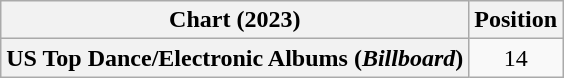<table class="wikitable plainrowheaders" style="text-align:center">
<tr>
<th scope="col">Chart (2023)</th>
<th scope="col">Position</th>
</tr>
<tr>
<th scope="row">US Top Dance/Electronic Albums (<em>Billboard</em>)</th>
<td>14</td>
</tr>
</table>
